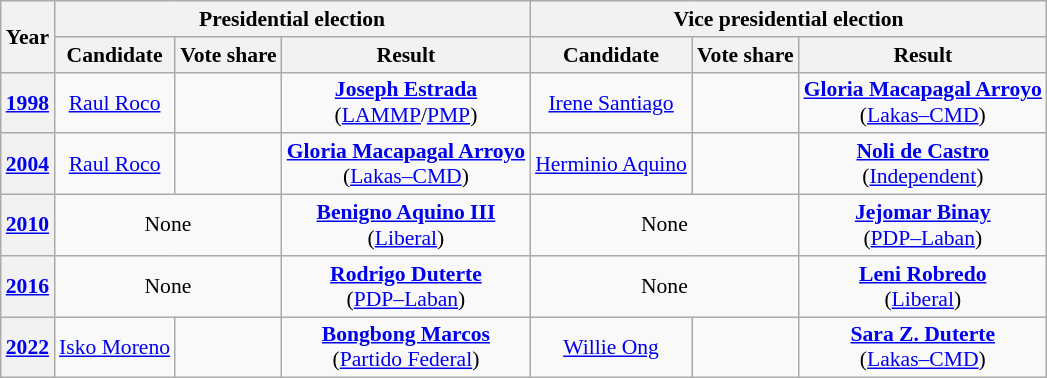<table class="wikitable" style="text-align:center; font-size:90%">
<tr>
<th rowspan=2>Year</th>
<th colspan=3>Presidential election</th>
<th colspan=3>Vice presidential election</th>
</tr>
<tr>
<th>Candidate</th>
<th>Vote share</th>
<th>Result</th>
<th>Candidate</th>
<th>Vote share</th>
<th>Result</th>
</tr>
<tr>
<th><a href='#'>1998</a></th>
<td><a href='#'>Raul Roco</a></td>
<td></td>
<td><strong><a href='#'>Joseph Estrada</a></strong><br>(<a href='#'>LAMMP</a>/<a href='#'>PMP</a>)</td>
<td><a href='#'>Irene Santiago</a></td>
<td></td>
<td><strong><a href='#'>Gloria Macapagal Arroyo</a></strong><br>(<a href='#'>Lakas–CMD</a>)</td>
</tr>
<tr>
<th><a href='#'>2004</a></th>
<td><a href='#'>Raul Roco</a></td>
<td></td>
<td><strong><a href='#'>Gloria Macapagal Arroyo</a></strong><br>(<a href='#'>Lakas–CMD</a>)</td>
<td><a href='#'>Herminio Aquino</a></td>
<td></td>
<td><strong><a href='#'>Noli de Castro</a></strong><br>(<a href='#'>Independent</a>)</td>
</tr>
<tr>
<th><a href='#'>2010</a></th>
<td colspan=2>None</td>
<td><strong><a href='#'>Benigno Aquino III</a></strong><br>(<a href='#'>Liberal</a>)</td>
<td colspan=2>None</td>
<td><strong><a href='#'>Jejomar Binay</a></strong><br>(<a href='#'>PDP–Laban</a>)</td>
</tr>
<tr>
<th><a href='#'>2016</a></th>
<td colspan=2>None</td>
<td><strong><a href='#'>Rodrigo Duterte</a></strong><br>(<a href='#'>PDP–Laban</a>)</td>
<td colspan=2>None</td>
<td><strong><a href='#'>Leni Robredo</a></strong><br>(<a href='#'>Liberal</a>)</td>
</tr>
<tr>
<th><a href='#'>2022</a></th>
<td><a href='#'>Isko Moreno</a></td>
<td></td>
<td><strong><a href='#'>Bongbong Marcos</a></strong><br>(<a href='#'>Partido Federal</a>)</td>
<td><a href='#'>Willie Ong</a></td>
<td></td>
<td><strong><a href='#'>Sara Z. Duterte</a></strong><br>(<a href='#'>Lakas–CMD</a>)</td>
</tr>
</table>
